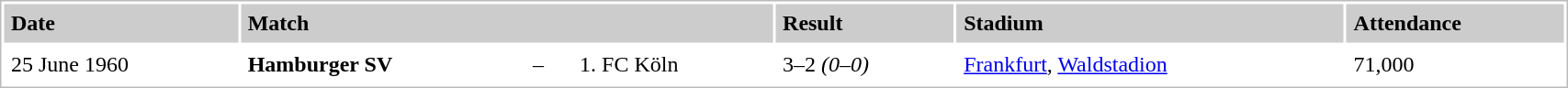<table style="border:1px solid #bbb;background:#fff;" cellpadding="5" cellspacing="2" width="90%">
<tr style="background:#ccc;font-weight:bold">
<td>Date</td>
<td colspan="3">Match</td>
<td>Result</td>
<td>Stadium</td>
<td>Attendance</td>
</tr>
<tr>
<td>25 June 1960</td>
<td><strong>Hamburger SV</strong></td>
<td>–</td>
<td>1. FC Köln</td>
<td>3–2 <em>(0–0)</em></td>
<td><a href='#'>Frankfurt</a>, <a href='#'>Waldstadion</a></td>
<td>71,000</td>
</tr>
</table>
